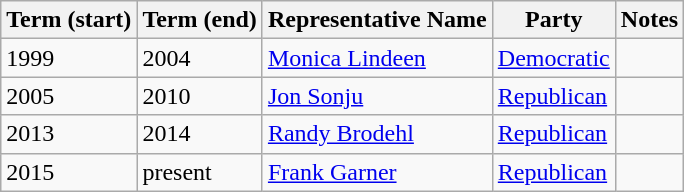<table class="wikitable sortable">
<tr>
<th>Term (start)</th>
<th>Term (end)</th>
<th>Representative Name</th>
<th>Party</th>
<th>Notes</th>
</tr>
<tr>
<td>1999</td>
<td>2004</td>
<td><a href='#'>Monica Lindeen</a></td>
<td><a href='#'>Democratic</a></td>
<td></td>
</tr>
<tr>
<td>2005</td>
<td>2010</td>
<td><a href='#'>Jon Sonju</a></td>
<td><a href='#'>Republican</a></td>
<td></td>
</tr>
<tr>
<td>2013</td>
<td>2014</td>
<td><a href='#'>Randy Brodehl</a></td>
<td><a href='#'>Republican</a></td>
<td></td>
</tr>
<tr>
<td>2015</td>
<td>present</td>
<td><a href='#'>Frank Garner</a></td>
<td><a href='#'>Republican</a></td>
<td></td>
</tr>
</table>
